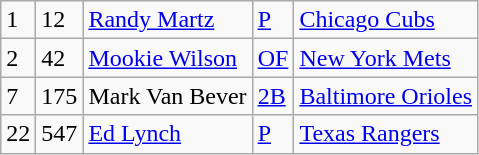<table class="wikitable">
<tr>
<td>1</td>
<td>12</td>
<td><a href='#'>Randy Martz</a></td>
<td><a href='#'>P</a></td>
<td><a href='#'>Chicago Cubs</a></td>
</tr>
<tr>
<td>2</td>
<td>42</td>
<td><a href='#'>Mookie Wilson</a></td>
<td><a href='#'>OF</a></td>
<td><a href='#'>New York Mets</a></td>
</tr>
<tr>
<td>7</td>
<td>175</td>
<td>Mark Van Bever</td>
<td><a href='#'>2B</a></td>
<td><a href='#'>Baltimore Orioles</a></td>
</tr>
<tr>
<td>22</td>
<td>547</td>
<td><a href='#'>Ed Lynch</a></td>
<td><a href='#'>P</a></td>
<td><a href='#'>Texas Rangers</a></td>
</tr>
</table>
